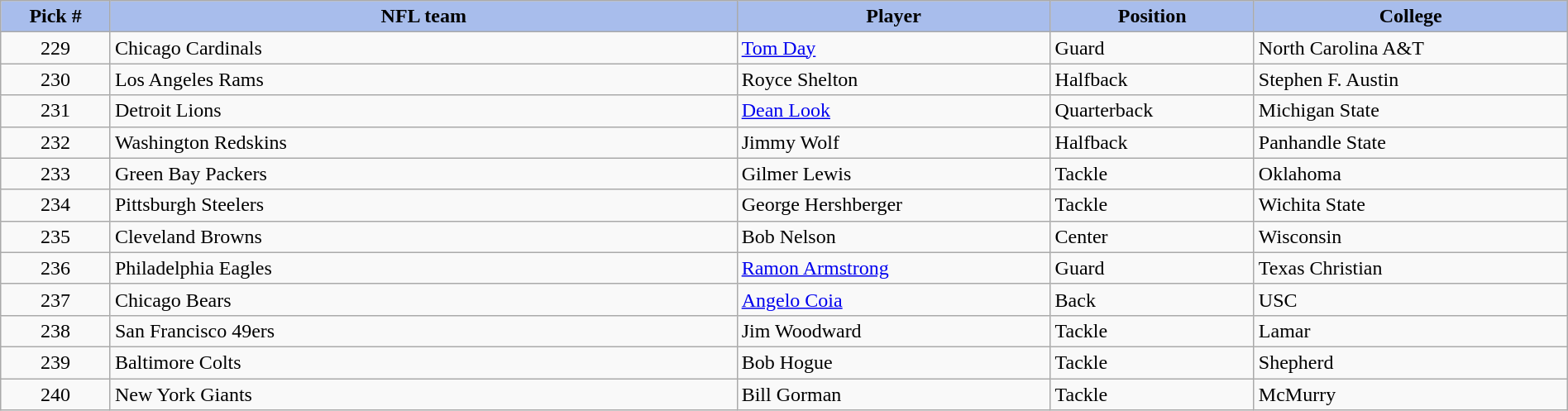<table class="wikitable sortable sortable" style="width: 100%">
<tr>
<th style="background:#A8BDEC;" width=7%>Pick #</th>
<th width=40% style="background:#A8BDEC;">NFL team</th>
<th width=20% style="background:#A8BDEC;">Player</th>
<th width=13% style="background:#A8BDEC;">Position</th>
<th style="background:#A8BDEC;">College</th>
</tr>
<tr>
<td align=center>229</td>
<td>Chicago Cardinals</td>
<td><a href='#'>Tom Day</a></td>
<td>Guard</td>
<td>North Carolina A&T</td>
</tr>
<tr>
<td align=center>230</td>
<td>Los Angeles Rams</td>
<td>Royce Shelton</td>
<td>Halfback</td>
<td>Stephen F. Austin</td>
</tr>
<tr>
<td align=center>231</td>
<td>Detroit Lions</td>
<td><a href='#'>Dean Look</a></td>
<td>Quarterback</td>
<td>Michigan State</td>
</tr>
<tr>
<td align=center>232</td>
<td>Washington Redskins</td>
<td>Jimmy Wolf</td>
<td>Halfback</td>
<td>Panhandle State</td>
</tr>
<tr>
<td align=center>233</td>
<td>Green Bay Packers</td>
<td>Gilmer Lewis</td>
<td>Tackle</td>
<td>Oklahoma</td>
</tr>
<tr>
<td align=center>234</td>
<td>Pittsburgh Steelers</td>
<td>George Hershberger</td>
<td>Tackle</td>
<td>Wichita State</td>
</tr>
<tr>
<td align=center>235</td>
<td>Cleveland Browns</td>
<td>Bob Nelson</td>
<td>Center</td>
<td>Wisconsin</td>
</tr>
<tr>
<td align=center>236</td>
<td>Philadelphia Eagles</td>
<td><a href='#'>Ramon Armstrong</a></td>
<td>Guard</td>
<td>Texas Christian</td>
</tr>
<tr>
<td align=center>237</td>
<td>Chicago Bears</td>
<td><a href='#'>Angelo Coia</a></td>
<td>Back</td>
<td>USC</td>
</tr>
<tr>
<td align=center>238</td>
<td>San Francisco 49ers</td>
<td>Jim Woodward</td>
<td>Tackle</td>
<td>Lamar</td>
</tr>
<tr>
<td align=center>239</td>
<td>Baltimore Colts</td>
<td>Bob Hogue</td>
<td>Tackle</td>
<td>Shepherd</td>
</tr>
<tr>
<td align=center>240</td>
<td>New York Giants</td>
<td>Bill Gorman</td>
<td>Tackle</td>
<td>McMurry</td>
</tr>
</table>
